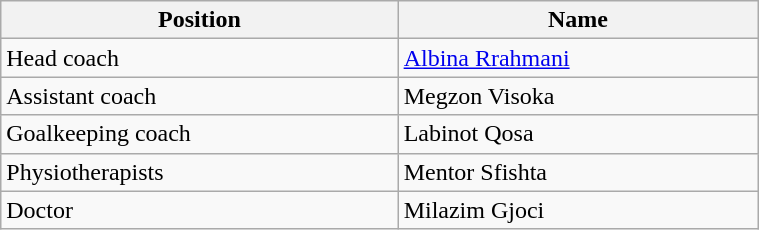<table class="wikitable" width=40% style="text-align:left;font-size:100%;">
<tr>
<th>Position</th>
<th>Name</th>
</tr>
<tr>
<td>Head coach</td>
<td> <a href='#'>Albina Rrahmani</a></td>
</tr>
<tr>
<td>Assistant coach</td>
<td> Megzon Visoka</td>
</tr>
<tr>
<td>Goalkeeping coach</td>
<td> Labinot Qosa</td>
</tr>
<tr>
<td>Physiotherapists</td>
<td> Mentor Sfishta</td>
</tr>
<tr>
<td>Doctor</td>
<td> Milazim Gjoci</td>
</tr>
</table>
